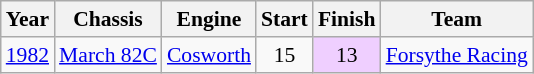<table class="wikitable" style="font-size: 90%;">
<tr>
<th>Year</th>
<th>Chassis</th>
<th>Engine</th>
<th>Start</th>
<th>Finish</th>
<th>Team</th>
</tr>
<tr>
<td><a href='#'>1982</a></td>
<td nowrap><a href='#'>March 82C</a></td>
<td><a href='#'>Cosworth</a></td>
<td align=center>15</td>
<td align=center style="background:#EFCFFF;">13</td>
<td nowrap><a href='#'>Forsythe Racing</a></td>
</tr>
</table>
